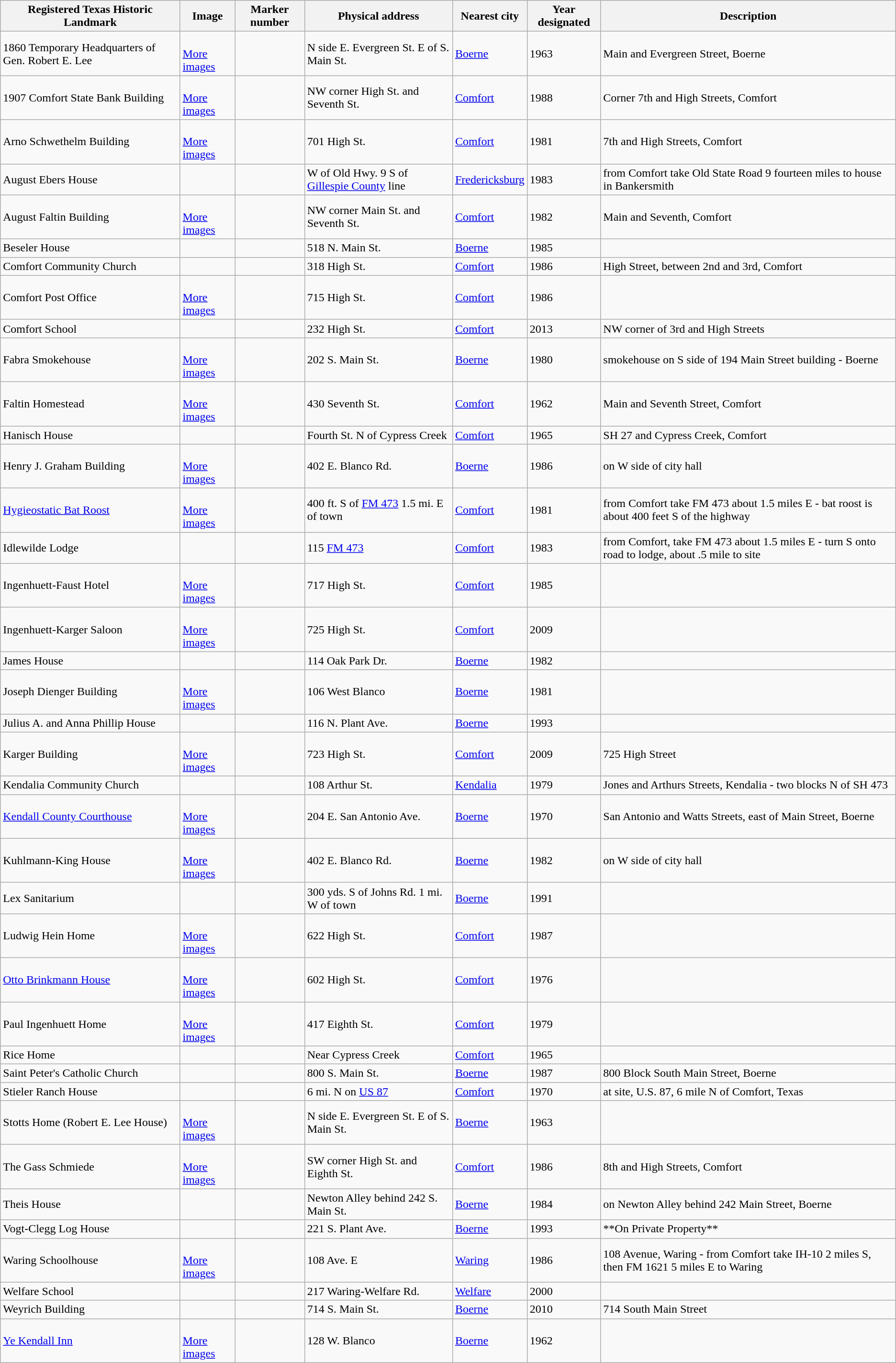<table class="wikitable sortable">
<tr>
<th>Registered Texas Historic Landmark</th>
<th>Image</th>
<th>Marker number</th>
<th>Physical address</th>
<th>Nearest city</th>
<th>Year designated</th>
<th>Description</th>
</tr>
<tr>
<td>1860 Temporary Headquarters of Gen. Robert E. Lee</td>
<td><br> <a href='#'>More images</a></td>
<td></td>
<td>N side E. Evergreen St. E of S. Main St.<br></td>
<td><a href='#'>Boerne</a></td>
<td>1963</td>
<td>Main and Evergreen Street, Boerne</td>
</tr>
<tr>
<td>1907 Comfort State Bank Building</td>
<td><br> <a href='#'>More images</a></td>
<td></td>
<td>NW corner High St. and Seventh St.<br></td>
<td><a href='#'>Comfort</a></td>
<td>1988</td>
<td>Corner 7th and High Streets, Comfort</td>
</tr>
<tr>
<td>Arno Schwethelm Building</td>
<td><br> <a href='#'>More images</a></td>
<td></td>
<td>701 High St.<br></td>
<td><a href='#'>Comfort</a></td>
<td>1981</td>
<td>7th and High Streets, Comfort</td>
</tr>
<tr>
<td>August Ebers House</td>
<td></td>
<td></td>
<td>W of Old Hwy. 9 S of <a href='#'>Gillespie County</a> line<br></td>
<td><a href='#'>Fredericksburg</a></td>
<td>1983</td>
<td>from Comfort take Old State Road 9 fourteen miles to house in Bankersmith</td>
</tr>
<tr>
<td>August Faltin Building</td>
<td><br> <a href='#'>More images</a></td>
<td></td>
<td>NW corner Main St. and Seventh St.<br></td>
<td><a href='#'>Comfort</a></td>
<td>1982</td>
<td>Main and Seventh, Comfort</td>
</tr>
<tr>
<td>Beseler House</td>
<td></td>
<td></td>
<td>518 N. Main St.<br></td>
<td><a href='#'>Boerne</a></td>
<td>1985</td>
<td></td>
</tr>
<tr>
<td>Comfort Community Church</td>
<td></td>
<td></td>
<td>318 High St.<br></td>
<td><a href='#'>Comfort</a></td>
<td>1986</td>
<td>High Street, between 2nd and 3rd, Comfort</td>
</tr>
<tr>
<td>Comfort Post Office</td>
<td><br> <a href='#'>More images</a></td>
<td></td>
<td>715 High St.<br></td>
<td><a href='#'>Comfort</a></td>
<td>1986</td>
<td></td>
</tr>
<tr>
<td>Comfort School</td>
<td></td>
<td></td>
<td>232 High St.<br></td>
<td><a href='#'>Comfort</a></td>
<td>2013</td>
<td>NW corner of 3rd and High Streets</td>
</tr>
<tr>
<td>Fabra Smokehouse</td>
<td><br> <a href='#'>More images</a></td>
<td></td>
<td>202 S. Main St.<br></td>
<td><a href='#'>Boerne</a></td>
<td>1980</td>
<td>smokehouse on S side of 194 Main Street building - Boerne</td>
</tr>
<tr>
<td>Faltin Homestead</td>
<td><br> <a href='#'>More images</a></td>
<td></td>
<td>430 Seventh St.<br></td>
<td><a href='#'>Comfort</a></td>
<td>1962</td>
<td>Main and Seventh Street, Comfort</td>
</tr>
<tr>
<td>Hanisch House</td>
<td></td>
<td></td>
<td>Fourth St. N of Cypress Creek</td>
<td><a href='#'>Comfort</a></td>
<td>1965</td>
<td>SH 27 and Cypress Creek, Comfort</td>
</tr>
<tr>
<td>Henry J. Graham Building</td>
<td><br> <a href='#'>More images</a></td>
<td></td>
<td>402 E. Blanco Rd.<br></td>
<td><a href='#'>Boerne</a></td>
<td>1986</td>
<td>on W side of city hall</td>
</tr>
<tr>
<td><a href='#'>Hygieostatic Bat Roost</a></td>
<td><br> <a href='#'>More images</a></td>
<td></td>
<td>400 ft. S of <a href='#'>FM 473</a> 1.5 mi. E of town<br></td>
<td><a href='#'>Comfort</a></td>
<td>1981</td>
<td>from Comfort take FM 473 about 1.5 miles E - bat roost is about 400 feet S of the highway</td>
</tr>
<tr>
<td>Idlewilde Lodge</td>
<td></td>
<td></td>
<td>115 <a href='#'>FM 473</a><br></td>
<td><a href='#'>Comfort</a></td>
<td>1983</td>
<td>from Comfort, take FM 473 about 1.5 miles E - turn S onto road to lodge, about .5 mile to site</td>
</tr>
<tr>
<td>Ingenhuett-Faust Hotel</td>
<td><br> <a href='#'>More images</a></td>
<td></td>
<td>717 High St.<br></td>
<td><a href='#'>Comfort</a></td>
<td>1985</td>
<td></td>
</tr>
<tr>
<td>Ingenhuett-Karger Saloon</td>
<td><br> <a href='#'>More images</a></td>
<td></td>
<td>725 High St.<br></td>
<td><a href='#'>Comfort</a></td>
<td>2009</td>
<td></td>
</tr>
<tr>
<td>James House</td>
<td></td>
<td></td>
<td>114 Oak Park Dr.<br></td>
<td><a href='#'>Boerne</a></td>
<td>1982</td>
<td></td>
</tr>
<tr>
<td>Joseph Dienger Building</td>
<td><br> <a href='#'>More images</a></td>
<td></td>
<td>106 West Blanco<br></td>
<td><a href='#'>Boerne</a></td>
<td>1981</td>
<td></td>
</tr>
<tr>
<td>Julius A. and Anna Phillip House</td>
<td></td>
<td></td>
<td>116 N. Plant Ave.<br></td>
<td><a href='#'>Boerne</a></td>
<td>1993</td>
<td></td>
</tr>
<tr>
<td>Karger Building</td>
<td><br> <a href='#'>More images</a></td>
<td></td>
<td>723 High St.<br></td>
<td><a href='#'>Comfort</a></td>
<td>2009</td>
<td>725 High Street</td>
</tr>
<tr>
<td>Kendalia Community Church</td>
<td></td>
<td></td>
<td>108 Arthur St.<br></td>
<td><a href='#'>Kendalia</a></td>
<td>1979</td>
<td>Jones and Arthurs Streets, Kendalia - two blocks N of SH 473</td>
</tr>
<tr>
<td><a href='#'>Kendall County Courthouse</a></td>
<td><br> <a href='#'>More images</a></td>
<td></td>
<td>204 E. San Antonio Ave.<br></td>
<td><a href='#'>Boerne</a></td>
<td>1970</td>
<td>San Antonio and Watts Streets, east of Main Street, Boerne</td>
</tr>
<tr>
<td>Kuhlmann-King House</td>
<td><br> <a href='#'>More images</a></td>
<td></td>
<td>402 E. Blanco Rd.<br></td>
<td><a href='#'>Boerne</a></td>
<td>1982</td>
<td>on W side of city hall</td>
</tr>
<tr>
<td>Lex Sanitarium</td>
<td></td>
<td></td>
<td>300 yds. S of Johns Rd. 1 mi. W of town</td>
<td><a href='#'>Boerne</a></td>
<td>1991</td>
<td></td>
</tr>
<tr>
<td>Ludwig Hein Home</td>
<td><br> <a href='#'>More images</a></td>
<td></td>
<td>622 High St.<br></td>
<td><a href='#'>Comfort</a></td>
<td>1987</td>
<td></td>
</tr>
<tr>
<td><a href='#'>Otto Brinkmann House</a></td>
<td><br> <a href='#'>More images</a></td>
<td></td>
<td>602 High St.<br></td>
<td><a href='#'>Comfort</a></td>
<td>1976</td>
<td></td>
</tr>
<tr>
<td>Paul Ingenhuett Home</td>
<td><br> <a href='#'>More images</a></td>
<td></td>
<td>417 Eighth St.<br></td>
<td><a href='#'>Comfort</a></td>
<td>1979</td>
<td></td>
</tr>
<tr>
<td>Rice Home</td>
<td></td>
<td></td>
<td>Near Cypress Creek</td>
<td><a href='#'>Comfort</a></td>
<td>1965</td>
<td></td>
</tr>
<tr>
<td>Saint Peter's Catholic Church</td>
<td></td>
<td></td>
<td>800 S. Main St.<br></td>
<td><a href='#'>Boerne</a></td>
<td>1987</td>
<td>800 Block South Main Street, Boerne</td>
</tr>
<tr>
<td>Stieler Ranch House</td>
<td></td>
<td></td>
<td>6 mi. N on <a href='#'>US 87</a><br></td>
<td><a href='#'>Comfort</a></td>
<td>1970</td>
<td>at site, U.S. 87, 6 mile N of Comfort, Texas</td>
</tr>
<tr>
<td>Stotts Home (Robert E. Lee House)</td>
<td><br> <a href='#'>More images</a></td>
<td></td>
<td>N side E. Evergreen St. E of S. Main St.<br></td>
<td><a href='#'>Boerne</a></td>
<td>1963</td>
<td></td>
</tr>
<tr>
<td>The Gass Schmiede</td>
<td><br> <a href='#'>More images</a></td>
<td></td>
<td>SW corner High St. and Eighth St.<br></td>
<td><a href='#'>Comfort</a></td>
<td>1986</td>
<td>8th and High Streets, Comfort</td>
</tr>
<tr>
<td>Theis House</td>
<td></td>
<td></td>
<td>Newton Alley behind 242 S. Main St.<br></td>
<td><a href='#'>Boerne</a></td>
<td>1984</td>
<td>on Newton Alley behind 242 Main Street, Boerne</td>
</tr>
<tr>
<td>Vogt-Clegg Log House</td>
<td></td>
<td></td>
<td>221 S. Plant Ave.<br></td>
<td><a href='#'>Boerne</a></td>
<td>1993</td>
<td>**On Private Property**</td>
</tr>
<tr>
<td>Waring Schoolhouse</td>
<td><br> <a href='#'>More images</a></td>
<td></td>
<td>108 Ave. E<br></td>
<td><a href='#'>Waring</a></td>
<td>1986</td>
<td>108 Avenue, Waring - from Comfort take IH-10 2 miles S, then FM 1621 5 miles E to Waring</td>
</tr>
<tr>
<td>Welfare School</td>
<td></td>
<td></td>
<td>217 Waring-Welfare Rd.<br></td>
<td><a href='#'>Welfare</a></td>
<td>2000</td>
<td></td>
</tr>
<tr>
<td>Weyrich Building</td>
<td></td>
<td></td>
<td>714 S. Main St.<br></td>
<td><a href='#'>Boerne</a></td>
<td>2010</td>
<td>714 South Main Street</td>
</tr>
<tr>
<td><a href='#'>Ye Kendall Inn</a></td>
<td><br> <a href='#'>More images</a></td>
<td></td>
<td>128 W. Blanco<br></td>
<td><a href='#'>Boerne</a></td>
<td>1962</td>
<td></td>
</tr>
</table>
